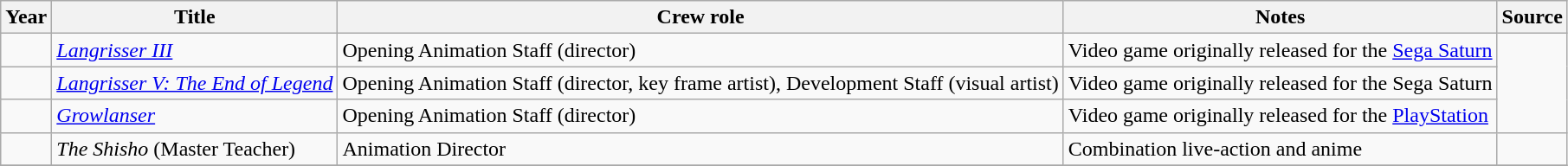<table class="wikitable sortable plainrowheaders">
<tr>
<th>Year</th>
<th>Title</th>
<th>Crew role</th>
<th class="unsortable">Notes</th>
<th class="unsortable">Source</th>
</tr>
<tr>
<td></td>
<td><em><a href='#'>Langrisser III</a></em></td>
<td>Opening Animation Staff (director)</td>
<td>Video game originally released for the <a href='#'>Sega Saturn</a></td>
</tr>
<tr>
<td></td>
<td><em><a href='#'>Langrisser V: The End of Legend</a></em></td>
<td>Opening Animation Staff (director, key frame artist), Development Staff (visual artist)</td>
<td>Video game originally released for the Sega Saturn</td>
</tr>
<tr>
<td></td>
<td><em><a href='#'>Growlanser</a></em></td>
<td>Opening Animation Staff (director)</td>
<td>Video game originally released for the <a href='#'>PlayStation</a></td>
</tr>
<tr>
<td></td>
<td><em>The Shisho</em> (Master Teacher)</td>
<td>Animation Director</td>
<td>Combination live-action and anime</td>
<td></td>
</tr>
<tr>
</tr>
</table>
